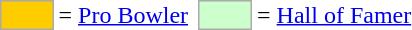<table>
<tr>
<td style="background-color:#FFCC00; border:1px solid #aaaaaa; width:2em;"></td>
<td>= <a href='#'>Pro Bowler</a></td>
<td></td>
<td style="background-color:#CCFFCC; border:1px solid #aaaaaa; width:2em;"></td>
<td>= <a href='#'>Hall of Famer</a></td>
</tr>
</table>
